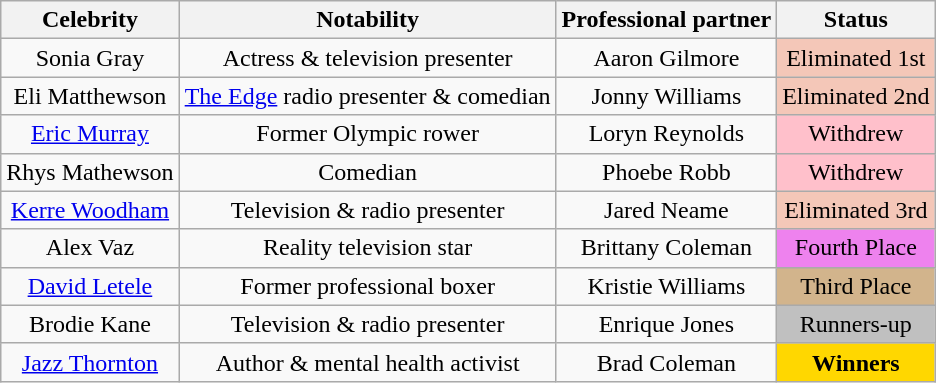<table class="wikitable" style="text-align: center">
<tr>
<th>Celebrity</th>
<th>Notability</th>
<th>Professional partner</th>
<th>Status</th>
</tr>
<tr>
<td>Sonia Gray</td>
<td>Actress & television presenter</td>
<td>Aaron Gilmore</td>
<td style="background:#f4c7b8;">Eliminated 1st<br></td>
</tr>
<tr>
<td>Eli Matthewson</td>
<td><a href='#'>The Edge</a> radio presenter & comedian</td>
<td>Jonny Williams</td>
<td style="background:#f4c7b8;">Eliminated 2nd<br></td>
</tr>
<tr>
<td><a href='#'>Eric Murray</a></td>
<td>Former Olympic rower</td>
<td>Loryn Reynolds</td>
<td style=background:pink>Withdrew<br></td>
</tr>
<tr>
<td>Rhys Mathewson</td>
<td>Comedian</td>
<td>Phoebe Robb</td>
<td style=background:pink>Withdrew<br></td>
</tr>
<tr>
<td><a href='#'>Kerre Woodham</a></td>
<td>Television & radio presenter</td>
<td>Jared Neame</td>
<td style="background:#f4c7b8;">Eliminated 3rd<br></td>
</tr>
<tr>
<td>Alex Vaz</td>
<td>Reality television star</td>
<td>Brittany Coleman</td>
<td style="background:violet;">Fourth Place<br></td>
</tr>
<tr>
<td><a href='#'>David Letele</a></td>
<td>Former professional boxer</td>
<td>Kristie Williams</td>
<td style="background:tan;">Third Place<br></td>
</tr>
<tr>
<td>Brodie Kane</td>
<td>Television & radio presenter</td>
<td>Enrique Jones</td>
<td style="background:silver;">Runners-up<br></td>
</tr>
<tr>
<td><a href='#'>Jazz Thornton</a></td>
<td>Author & mental health activist</td>
<td>Brad Coleman</td>
<td style="background:gold;"><strong>Winners</strong><br></td>
</tr>
</table>
